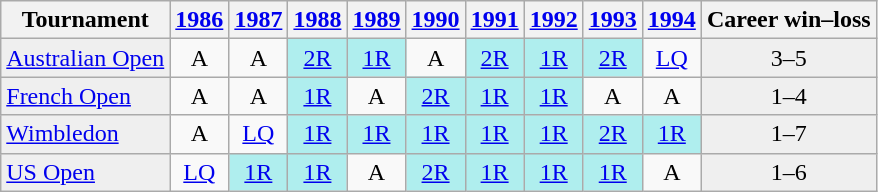<table class="wikitable">
<tr>
<th>Tournament</th>
<th><strong><a href='#'>1986</a></strong></th>
<th><strong><a href='#'>1987</a></strong></th>
<th><strong><a href='#'>1988</a></strong></th>
<th><strong><a href='#'>1989</a></strong></th>
<th><strong><a href='#'>1990</a></strong></th>
<th><strong><a href='#'>1991</a></strong></th>
<th><strong><a href='#'>1992</a></strong></th>
<th><strong><a href='#'>1993</a></strong></th>
<th><strong><a href='#'>1994</a></strong></th>
<th><strong>Career win–loss</strong></th>
</tr>
<tr>
<td style="background:#EFEFEF;"><a href='#'>Australian Open</a></td>
<td align="center">A</td>
<td align="center">A</td>
<td align="center" style="background:#afeeee;"><a href='#'>2R</a></td>
<td align="center" style="background:#afeeee;"><a href='#'>1R</a></td>
<td align="center">A</td>
<td align="center" style="background:#afeeee;"><a href='#'>2R</a></td>
<td align="center" style="background:#afeeee;"><a href='#'>1R</a></td>
<td align="center" style="background:#afeeee;"><a href='#'>2R</a></td>
<td align="center"><a href='#'>LQ</a></td>
<td align="center" style="background:#EFEFEF;">3–5</td>
</tr>
<tr>
<td style="background:#EFEFEF;"><a href='#'>French Open</a></td>
<td align="center">A</td>
<td align="center">A</td>
<td align="center" style="background:#afeeee;"><a href='#'>1R</a></td>
<td align="center">A</td>
<td align="center" style="background:#afeeee;"><a href='#'>2R</a></td>
<td align="center" style="background:#afeeee;"><a href='#'>1R</a></td>
<td align="center" style="background:#afeeee;"><a href='#'>1R</a></td>
<td align="center">A</td>
<td align="center">A</td>
<td align="center" style="background:#EFEFEF;">1–4</td>
</tr>
<tr>
<td style="background:#EFEFEF;"><a href='#'>Wimbledon</a></td>
<td align="center">A</td>
<td align="center"><a href='#'>LQ</a></td>
<td align="center" style="background:#afeeee;"><a href='#'>1R</a></td>
<td align="center" style="background:#afeeee;"><a href='#'>1R</a></td>
<td align="center" style="background:#afeeee;"><a href='#'>1R</a></td>
<td align="center" style="background:#afeeee;"><a href='#'>1R</a></td>
<td align="center" style="background:#afeeee;"><a href='#'>1R</a></td>
<td align="center" style="background:#afeeee;"><a href='#'>2R</a></td>
<td align="center" style="background:#afeeee;"><a href='#'>1R</a></td>
<td align="center" style="background:#EFEFEF;">1–7</td>
</tr>
<tr>
<td style="background:#EFEFEF;"><a href='#'>US Open</a></td>
<td align="center"><a href='#'>LQ</a></td>
<td align="center" style="background:#afeeee;"><a href='#'>1R</a></td>
<td align="center" style="background:#afeeee;"><a href='#'>1R</a></td>
<td align="center">A</td>
<td align="center" style="background:#afeeee;"><a href='#'>2R</a></td>
<td align="center" style="background:#afeeee;"><a href='#'>1R</a></td>
<td align="center" style="background:#afeeee;"><a href='#'>1R</a></td>
<td align="center" style="background:#afeeee;"><a href='#'>1R</a></td>
<td align="center">A</td>
<td align="center" style="background:#EFEFEF;">1–6</td>
</tr>
</table>
